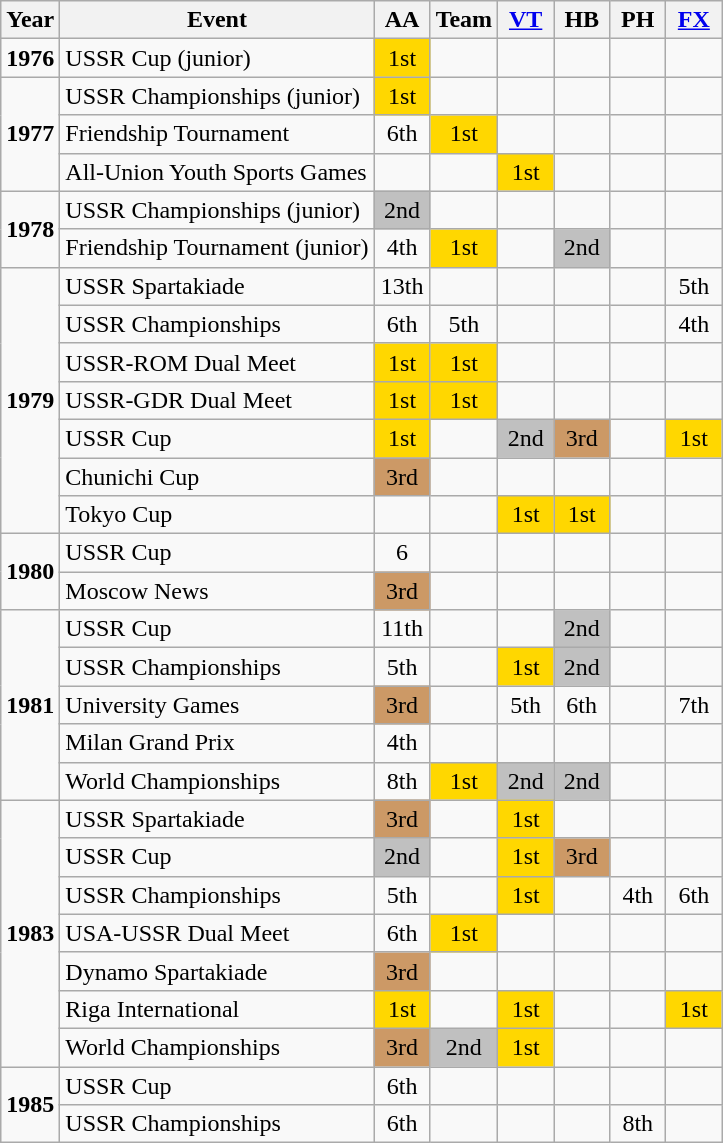<table class="wikitable" style="text-align:center;">
<tr>
<th align=center>Year</th>
<th align=center>Event</th>
<th style="width:30px;">AA</th>
<th style="width:30px;">Team</th>
<th style="width:30px;"><a href='#'>VT</a></th>
<th style="width:30px;">HB</th>
<th style="width:30px;">PH</th>
<th style="width:30px;"><a href='#'>FX</a></th>
</tr>
<tr>
<td rowspan="1"><strong>1976</strong></td>
<td align=left>USSR Cup (junior)</td>
<td style="background:gold">1st</td>
<td></td>
<td></td>
<td></td>
<td></td>
<td></td>
</tr>
<tr>
<td rowspan="3"><strong>1977</strong></td>
<td align=left>USSR Championships (junior)</td>
<td style="background:gold">1st</td>
<td></td>
<td></td>
<td></td>
<td></td>
<td></td>
</tr>
<tr>
<td align=left>Friendship Tournament</td>
<td>6th</td>
<td style="background:gold">1st</td>
<td></td>
<td></td>
<td></td>
<td></td>
</tr>
<tr>
<td align=left>All-Union Youth Sports Games</td>
<td></td>
<td></td>
<td style="background:gold">1st</td>
<td></td>
<td></td>
<td></td>
</tr>
<tr>
<td rowspan="2"><strong>1978</strong></td>
<td align=left>USSR Championships (junior)</td>
<td style="background:silver;">2nd</td>
<td></td>
<td></td>
<td></td>
<td></td>
<td></td>
</tr>
<tr>
<td align=left>Friendship Tournament (junior)</td>
<td>4th</td>
<td style="background:gold">1st</td>
<td></td>
<td style="background:silver;">2nd</td>
<td></td>
<td></td>
</tr>
<tr>
<td rowspan="7"><strong>1979</strong></td>
<td align=left>USSR Spartakiade</td>
<td>13th</td>
<td></td>
<td></td>
<td></td>
<td></td>
<td>5th</td>
</tr>
<tr>
<td align=left>USSR Championships</td>
<td>6th</td>
<td>5th</td>
<td></td>
<td></td>
<td></td>
<td>4th</td>
</tr>
<tr>
<td align=left>USSR-ROM Dual Meet</td>
<td style="background:gold">1st</td>
<td style="background:gold">1st</td>
<td></td>
<td></td>
<td></td>
<td></td>
</tr>
<tr>
<td align=left>USSR-GDR Dual Meet</td>
<td style="background:gold">1st</td>
<td style="background:gold">1st</td>
<td></td>
<td></td>
<td></td>
<td></td>
</tr>
<tr>
<td align=left>USSR Cup</td>
<td style="background:gold">1st</td>
<td></td>
<td style="background:silver;">2nd</td>
<td style="background:#c96;">3rd</td>
<td></td>
<td style="background:gold">1st</td>
</tr>
<tr>
<td align=left>Chunichi Cup</td>
<td style="background:#c96;">3rd</td>
<td></td>
<td></td>
<td></td>
<td></td>
<td></td>
</tr>
<tr>
<td align=left>Tokyo Cup</td>
<td></td>
<td></td>
<td style="background:gold">1st</td>
<td style="background:gold">1st</td>
<td></td>
<td></td>
</tr>
<tr>
<td rowspan="2"><strong>1980</strong></td>
<td align=left>USSR Cup</td>
<td>6</td>
<td></td>
<td></td>
<td></td>
<td></td>
<td></td>
</tr>
<tr>
<td align=left>Moscow News</td>
<td style="background:#c96;">3rd</td>
<td></td>
<td></td>
<td></td>
<td></td>
<td></td>
</tr>
<tr>
<td rowspan="5"><strong>1981</strong></td>
<td align=left>USSR Cup</td>
<td>11th</td>
<td></td>
<td></td>
<td style="background:silver;">2nd</td>
<td></td>
<td></td>
</tr>
<tr>
<td align=left>USSR Championships</td>
<td>5th</td>
<td></td>
<td style="background:gold">1st</td>
<td style="background:silver;">2nd</td>
<td></td>
<td></td>
</tr>
<tr>
<td align=left>University Games</td>
<td style="background:#c96;">3rd</td>
<td></td>
<td>5th</td>
<td>6th</td>
<td></td>
<td>7th</td>
</tr>
<tr>
<td align=left>Milan Grand Prix</td>
<td>4th</td>
<td></td>
<td></td>
<td></td>
<td></td>
<td></td>
</tr>
<tr>
<td align=left>World Championships</td>
<td>8th</td>
<td style="background:gold">1st</td>
<td style="background:silver;">2nd</td>
<td style="background:silver;">2nd</td>
<td></td>
<td></td>
</tr>
<tr>
<td rowspan="7"><strong>1983</strong></td>
<td align=left>USSR Spartakiade</td>
<td style="background:#c96;">3rd</td>
<td></td>
<td style="background:gold">1st</td>
<td></td>
<td></td>
<td></td>
</tr>
<tr>
<td align=left>USSR Cup</td>
<td style="background:silver;">2nd</td>
<td></td>
<td style="background:gold">1st</td>
<td style="background:#c96;">3rd</td>
<td></td>
<td></td>
</tr>
<tr>
<td align=left>USSR Championships</td>
<td>5th</td>
<td></td>
<td style="background:gold">1st</td>
<td></td>
<td>4th</td>
<td>6th</td>
</tr>
<tr>
<td align=left>USA-USSR Dual Meet</td>
<td>6th</td>
<td style="background:gold">1st</td>
<td></td>
<td></td>
<td></td>
<td></td>
</tr>
<tr>
<td align=left>Dynamo Spartakiade</td>
<td style="background:#c96;">3rd</td>
<td></td>
<td></td>
<td></td>
<td></td>
<td></td>
</tr>
<tr>
<td align=left>Riga International</td>
<td style="background:gold">1st</td>
<td></td>
<td style="background:gold">1st</td>
<td></td>
<td></td>
<td style="background:gold">1st</td>
</tr>
<tr>
<td align=left>World Championships</td>
<td style="background:#c96;">3rd</td>
<td style="background:silver;">2nd</td>
<td style="background:gold">1st</td>
<td></td>
<td></td>
<td></td>
</tr>
<tr>
<td rowspan="2"><strong>1985</strong></td>
<td align=left>USSR Cup</td>
<td>6th</td>
<td></td>
<td></td>
<td></td>
<td></td>
<td></td>
</tr>
<tr>
<td align=left>USSR Championships</td>
<td>6th</td>
<td></td>
<td></td>
<td></td>
<td>8th</td>
<td></td>
</tr>
</table>
